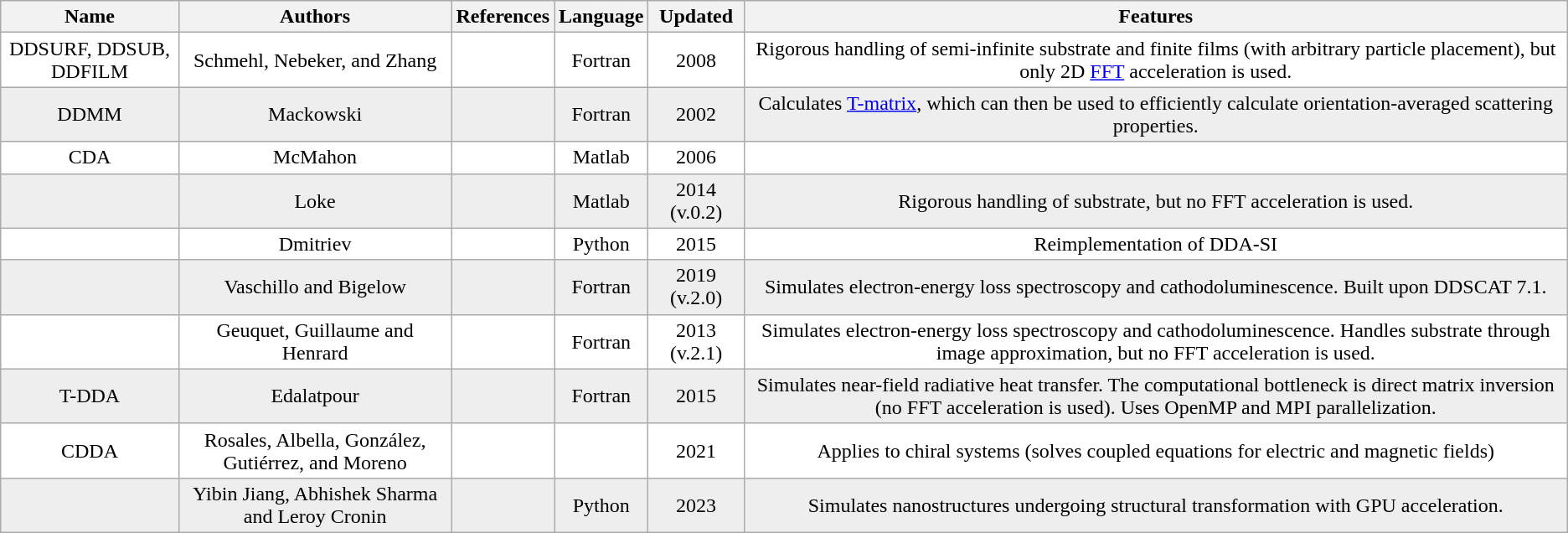<table class="wikitable" style="text-align:center;">
<tr style="background-color: #f2f2f2; font-weight: bold;">
<th>Name</th>
<th>Authors</th>
<th>References</th>
<th>Language</th>
<th>Updated</th>
<th>Features</th>
</tr>
<tr>
<td style="background-color: #ffffff;">DDSURF, DDSUB, DDFILM</td>
<td style="background-color: #ffffff;">Schmehl, Nebeker, and Zhang</td>
<td style="background-color: #ffffff;"></td>
<td style="background-color: #ffffff;">Fortran</td>
<td style="background-color: #ffffff;">2008</td>
<td style="background-color: #ffffff;">Rigorous handling of semi-infinite substrate and finite films (with arbitrary particle placement), but only 2D <a href='#'>FFT</a> acceleration is used.</td>
</tr>
<tr>
<td style="background-color: #eeeeee;">DDMM</td>
<td style="background-color: #eeeeee;">Mackowski</td>
<td style="background-color: #eeeeee;"></td>
<td style="background-color: #eeeeee;">Fortran</td>
<td style="background-color: #eeeeee;">2002</td>
<td style="background-color: #eeeeee;">Calculates <a href='#'>T-matrix</a>, which can then be used to efficiently calculate orientation-averaged scattering properties.</td>
</tr>
<tr>
<td style="background-color: #ffffff;">CDA</td>
<td style="background-color: #ffffff;">McMahon</td>
<td style="background-color: #ffffff;"></td>
<td style="background-color: #ffffff;">Matlab</td>
<td style="background-color: #ffffff;">2006</td>
<td style="background-color: #ffffff;"></td>
</tr>
<tr>
<td style="background-color: #eeeeee;"></td>
<td style="background-color: #eeeeee;">Loke</td>
<td style="background-color: #eeeeee;"></td>
<td style="background-color: #eeeeee;">Matlab</td>
<td style="background-color: #eeeeee;">2014 (v.0.2)</td>
<td style="background-color: #eeeeee;">Rigorous handling of substrate, but no FFT acceleration is used.</td>
</tr>
<tr>
<td style="background-color: #ffffff;"></td>
<td style="background-color: #ffffff;">Dmitriev</td>
<td style="background-color: #ffffff;"></td>
<td style="background-color: #ffffff;">Python</td>
<td style="background-color: #ffffff;">2015</td>
<td style="background-color: #ffffff;">Reimplementation of DDA-SI</td>
</tr>
<tr>
<td style="background-color: #eeeeee;"></td>
<td style="background-color: #eeeeee;">Vaschillo and Bigelow</td>
<td style="background-color: #eeeeee;"></td>
<td style="background-color: #eeeeee;">Fortran</td>
<td style="background-color: #eeeeee;">2019 (v.2.0)</td>
<td style="background-color: #eeeeee;">Simulates electron-energy loss spectroscopy and cathodoluminescence. Built upon DDSCAT 7.1.</td>
</tr>
<tr>
<td style="background-color: #ffffff;"></td>
<td style="background-color: #ffffff;">Geuquet, Guillaume and Henrard</td>
<td style="background-color: #ffffff;"></td>
<td style="background-color: #ffffff;">Fortran</td>
<td style="background-color: #ffffff;">2013 (v.2.1)</td>
<td style="background-color: #ffffff;">Simulates electron-energy loss spectroscopy and cathodoluminescence. Handles substrate through image approximation, but no FFT acceleration is used.</td>
</tr>
<tr>
<td style="background-color: #eeeeee;">T-DDA</td>
<td style="background-color: #eeeeee;">Edalatpour</td>
<td style="background-color: #eeeeee;"></td>
<td style="background-color: #eeeeee;">Fortran</td>
<td style="background-color: #eeeeee;">2015</td>
<td style="background-color: #eeeeee;">Simulates near-field radiative heat transfer. The computational bottleneck is direct matrix inversion (no FFT acceleration is used). Uses OpenMP and MPI parallelization.</td>
</tr>
<tr>
<td style="background-color: #ffffff;">CDDA</td>
<td style="background-color: #ffffff;">Rosales, Albella, González, Gutiérrez, and Moreno</td>
<td style="background-color: #ffffff;"></td>
<td style="background-color: #ffffff;"></td>
<td style="background-color: #ffffff;">2021</td>
<td style="background-color: #ffffff;">Applies to chiral systems (solves coupled equations for electric and magnetic fields)</td>
</tr>
<tr>
<td style="background-color: #eeeeee;"></td>
<td style="background-color: #eeeeee;">Yibin Jiang, Abhishek Sharma and Leroy Cronin</td>
<td style="background-color: #eeeeee;"></td>
<td style="background-color: #eeeeee;">Python</td>
<td style="background-color: #eeeeee;">2023</td>
<td style="background-color: #eeeeee;">Simulates nanostructures undergoing structural transformation with GPU acceleration.</td>
</tr>
</table>
